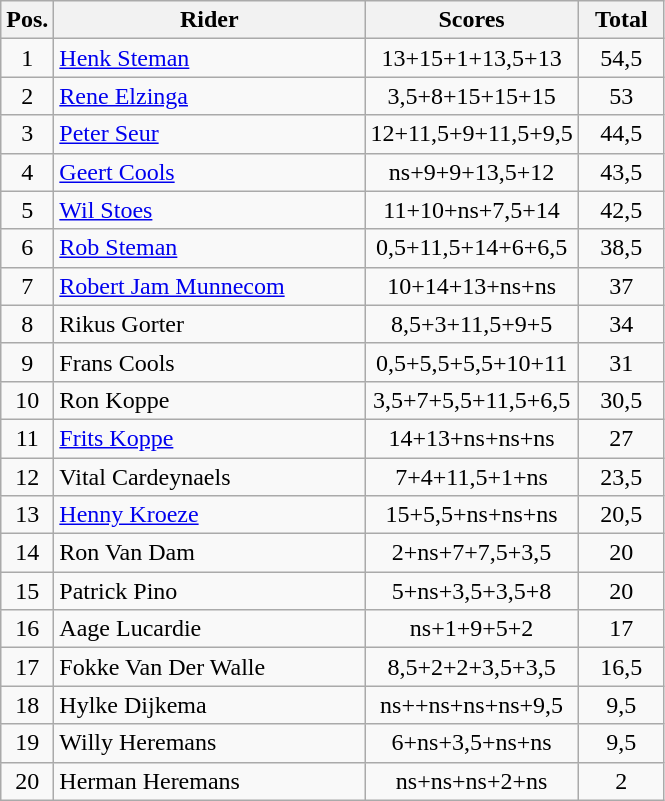<table class=wikitable>
<tr>
<th width=25px>Pos.</th>
<th width=200px>Rider</th>
<th width=70px>Scores</th>
<th width=50px>Total</th>
</tr>
<tr align=center>
<td>1</td>
<td align=left><a href='#'>Henk Steman</a></td>
<td>13+15+1+13,5+13</td>
<td>54,5</td>
</tr>
<tr align=center>
<td>2</td>
<td align=left><a href='#'>Rene Elzinga</a></td>
<td>3,5+8+15+15+15</td>
<td>53</td>
</tr>
<tr align=center>
<td>3</td>
<td align=left><a href='#'>Peter Seur</a></td>
<td>12+11,5+9+11,5+9,5</td>
<td>44,5</td>
</tr>
<tr align=center>
<td>4</td>
<td align=left><a href='#'>Geert Cools</a></td>
<td>ns+9+9+13,5+12</td>
<td>43,5</td>
</tr>
<tr align=center>
<td>5</td>
<td align=left><a href='#'>Wil Stoes</a></td>
<td>11+10+ns+7,5+14</td>
<td>42,5</td>
</tr>
<tr align=center>
<td>6</td>
<td align=left><a href='#'>Rob Steman</a></td>
<td>0,5+11,5+14+6+6,5</td>
<td>38,5</td>
</tr>
<tr align=center>
<td>7</td>
<td align=left><a href='#'>Robert Jam Munnecom</a></td>
<td>10+14+13+ns+ns</td>
<td>37</td>
</tr>
<tr align=center>
<td>8</td>
<td align=left>Rikus Gorter</td>
<td>8,5+3+11,5+9+5</td>
<td>34</td>
</tr>
<tr align=center>
<td>9</td>
<td align=left>Frans Cools</td>
<td>0,5+5,5+5,5+10+11</td>
<td>31</td>
</tr>
<tr align=center>
<td>10</td>
<td align=left>Ron Koppe</td>
<td>3,5+7+5,5+11,5+6,5</td>
<td>30,5</td>
</tr>
<tr align=center>
<td>11</td>
<td align=left><a href='#'>Frits Koppe</a></td>
<td>14+13+ns+ns+ns</td>
<td>27</td>
</tr>
<tr align=center>
<td>12</td>
<td align=left>Vital Cardeynaels</td>
<td>7+4+11,5+1+ns</td>
<td>23,5</td>
</tr>
<tr align=center>
<td>13</td>
<td align=left><a href='#'>Henny Kroeze</a></td>
<td>15+5,5+ns+ns+ns</td>
<td>20,5</td>
</tr>
<tr align=center>
<td>14</td>
<td align=left>Ron Van Dam</td>
<td>2+ns+7+7,5+3,5</td>
<td>20</td>
</tr>
<tr align=center>
<td>15</td>
<td align=left>Patrick Pino</td>
<td>5+ns+3,5+3,5+8</td>
<td>20</td>
</tr>
<tr align=center>
<td>16</td>
<td align=left>Aage Lucardie</td>
<td>ns+1+9+5+2</td>
<td>17</td>
</tr>
<tr align=center>
<td>17</td>
<td align=left>Fokke Van Der Walle</td>
<td>8,5+2+2+3,5+3,5</td>
<td>16,5</td>
</tr>
<tr align=center>
<td>18</td>
<td align=left>Hylke Dijkema</td>
<td>ns++ns+ns+ns+9,5</td>
<td>9,5</td>
</tr>
<tr align=center>
<td>19</td>
<td align=left>Willy Heremans</td>
<td>6+ns+3,5+ns+ns</td>
<td>9,5</td>
</tr>
<tr align=center>
<td>20</td>
<td align=left>Herman Heremans</td>
<td>ns+ns+ns+2+ns</td>
<td>2</td>
</tr>
</table>
